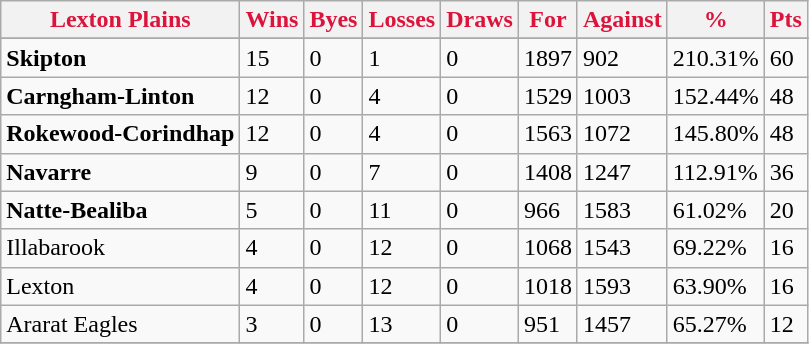<table class="wikitable">
<tr>
<th style="color:crimson">Lexton Plains</th>
<th style="color:crimson">Wins</th>
<th style="color:crimson">Byes</th>
<th style="color:crimson">Losses</th>
<th style="color:crimson">Draws</th>
<th style="color:crimson">For</th>
<th style="color:crimson">Against</th>
<th style="color:crimson">%</th>
<th style="color:crimson">Pts</th>
</tr>
<tr>
</tr>
<tr>
</tr>
<tr>
<td><strong>	Skipton	</strong></td>
<td>15</td>
<td>0</td>
<td>1</td>
<td>0</td>
<td>1897</td>
<td>902</td>
<td>210.31%</td>
<td>60</td>
</tr>
<tr>
<td><strong>	Carngham-Linton	</strong></td>
<td>12</td>
<td>0</td>
<td>4</td>
<td>0</td>
<td>1529</td>
<td>1003</td>
<td>152.44%</td>
<td>48</td>
</tr>
<tr>
<td><strong>	Rokewood-Corindhap	</strong></td>
<td>12</td>
<td>0</td>
<td>4</td>
<td>0</td>
<td>1563</td>
<td>1072</td>
<td>145.80%</td>
<td>48</td>
</tr>
<tr>
<td><strong>	Navarre	</strong></td>
<td>9</td>
<td>0</td>
<td>7</td>
<td>0</td>
<td>1408</td>
<td>1247</td>
<td>112.91%</td>
<td>36</td>
</tr>
<tr>
<td><strong>	Natte-Bealiba	</strong></td>
<td>5</td>
<td>0</td>
<td>11</td>
<td>0</td>
<td>966</td>
<td>1583</td>
<td>61.02%</td>
<td>20</td>
</tr>
<tr>
<td>Illabarook</td>
<td>4</td>
<td>0</td>
<td>12</td>
<td>0</td>
<td>1068</td>
<td>1543</td>
<td>69.22%</td>
<td>16</td>
</tr>
<tr>
<td>Lexton</td>
<td>4</td>
<td>0</td>
<td>12</td>
<td>0</td>
<td>1018</td>
<td>1593</td>
<td>63.90%</td>
<td>16</td>
</tr>
<tr>
<td>Ararat Eagles</td>
<td>3</td>
<td>0</td>
<td>13</td>
<td>0</td>
<td>951</td>
<td>1457</td>
<td>65.27%</td>
<td>12</td>
</tr>
<tr>
</tr>
</table>
